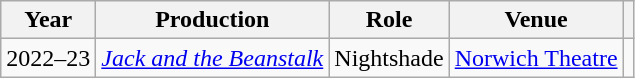<table class="wikitable">
<tr>
<th scope="col">Year</th>
<th scope="col">Production</th>
<th scope="col">Role</th>
<th scope="col">Venue</th>
<th scope="col" class="unsortable"></th>
</tr>
<tr>
<td>2022–23</td>
<td><em><a href='#'>Jack and the Beanstalk</a></em></td>
<td>Nightshade</td>
<td><a href='#'>Norwich Theatre</a></td>
<td style="text-align:center;"></td>
</tr>
</table>
